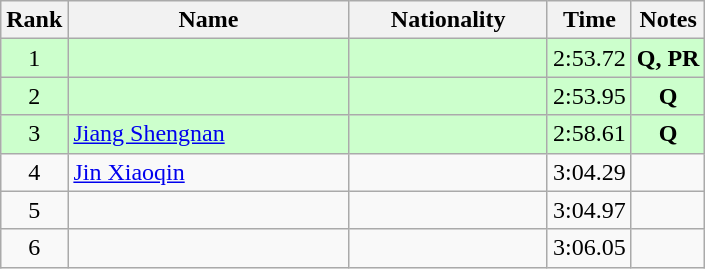<table class="wikitable sortable" style="text-align:center">
<tr>
<th>Rank</th>
<th style="width:180px">Name</th>
<th style="width:125px">Nationality</th>
<th>Time</th>
<th>Notes</th>
</tr>
<tr style="background:#cfc;">
<td>1</td>
<td style="text-align:left;"></td>
<td style="text-align:left;"></td>
<td>2:53.72</td>
<td><strong>Q, PR</strong></td>
</tr>
<tr style="background:#cfc;">
<td>2</td>
<td style="text-align:left;"></td>
<td style="text-align:left;"></td>
<td>2:53.95</td>
<td><strong>Q</strong></td>
</tr>
<tr style="background:#cfc;">
<td>3</td>
<td style="text-align:left;"><a href='#'>Jiang Shengnan</a></td>
<td style="text-align:left;"></td>
<td>2:58.61</td>
<td><strong>Q</strong></td>
</tr>
<tr>
<td>4</td>
<td style="text-align:left;"><a href='#'>Jin Xiaoqin</a></td>
<td style="text-align:left;"></td>
<td>3:04.29</td>
<td></td>
</tr>
<tr>
<td>5</td>
<td style="text-align:left;"></td>
<td style="text-align:left;"></td>
<td>3:04.97</td>
<td></td>
</tr>
<tr>
<td>6</td>
<td style="text-align:left;"></td>
<td style="text-align:left;"></td>
<td>3:06.05</td>
<td></td>
</tr>
</table>
